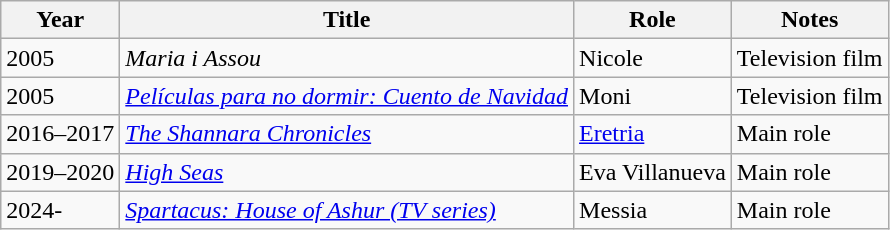<table class="wikitable sortable">
<tr>
<th>Year</th>
<th>Title</th>
<th>Role</th>
<th class="unsortable">Notes</th>
</tr>
<tr>
<td>2005</td>
<td><em>Maria i Assou</em></td>
<td>Nicole</td>
<td>Television film</td>
</tr>
<tr>
<td>2005</td>
<td><em><a href='#'>Películas para no dormir: Cuento de Navidad</a></em></td>
<td>Moni</td>
<td>Television film</td>
</tr>
<tr>
<td>2016–2017</td>
<td><em><a href='#'>The Shannara Chronicles</a></em></td>
<td><a href='#'>Eretria</a></td>
<td>Main role</td>
</tr>
<tr>
<td>2019–2020</td>
<td><em><a href='#'>High Seas</a></em></td>
<td>Eva Villanueva</td>
<td>Main role</td>
</tr>
<tr>
<td>2024-</td>
<td><em><a href='#'>Spartacus: House of Ashur (TV series)</a></em></td>
<td>Messia</td>
<td>Main role</td>
</tr>
</table>
